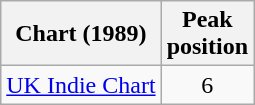<table class="wikitable sortable">
<tr>
<th scope="col">Chart (1989)</th>
<th scope="col">Peak<br>position</th>
</tr>
<tr>
<td><a href='#'>UK Indie Chart</a></td>
<td style="text-align:center;">6</td>
</tr>
</table>
